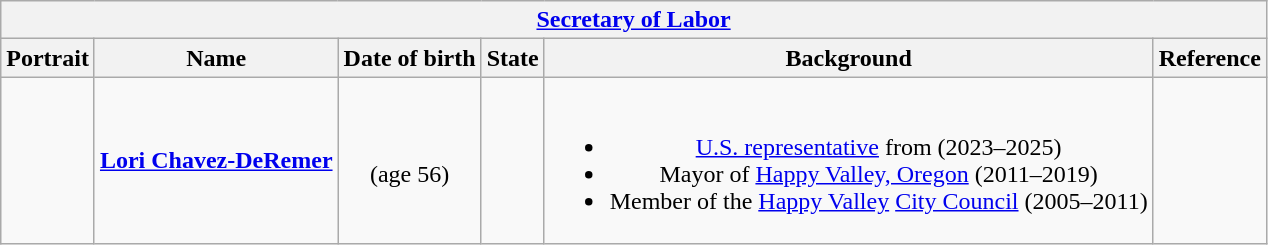<table class="wikitable collapsible" style="text-align:center;">
<tr>
<th colspan="6"><a href='#'>Secretary of Labor</a></th>
</tr>
<tr>
<th>Portrait</th>
<th>Name</th>
<th>Date of birth</th>
<th>State</th>
<th>Background</th>
<th>Reference</th>
</tr>
<tr>
<td></td>
<td><strong><a href='#'>Lori Chavez-DeRemer</a></strong></td>
<td><br>(age 56)</td>
<td></td>
<td><br><ul><li><a href='#'>U.S. representative</a> from  (2023–2025)</li><li>Mayor of <a href='#'>Happy Valley, Oregon</a> (2011–2019)</li><li>Member of the <a href='#'>Happy Valley</a> <a href='#'>City Council</a> (2005–2011)</li></ul></td>
<td></td>
</tr>
</table>
